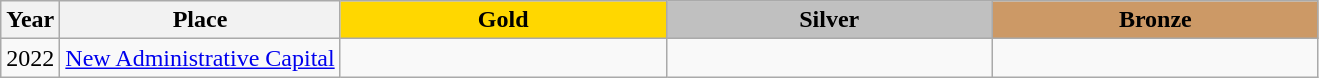<table class="wikitable">
<tr>
<th>Year</th>
<th>Place</th>
<th style="background:gold"    width="210">Gold</th>
<th style="background:silver"  width="210">Silver</th>
<th style="background:#cc9966" width="210">Bronze</th>
</tr>
<tr>
<td>2022</td>
<td> <a href='#'>New Administrative Capital</a></td>
<td></td>
<td></td>
<td></td>
</tr>
</table>
